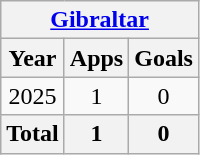<table class="wikitable" style="text-align:center">
<tr>
<th colspan=3><a href='#'>Gibraltar</a></th>
</tr>
<tr>
<th>Year</th>
<th>Apps</th>
<th>Goals</th>
</tr>
<tr>
<td>2025</td>
<td>1</td>
<td>0</td>
</tr>
<tr>
<th>Total</th>
<th>1</th>
<th>0</th>
</tr>
</table>
